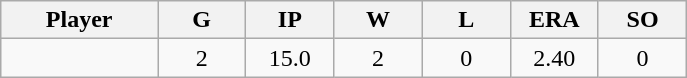<table class="wikitable sortable">
<tr>
<th bgcolor="#DDDDFF" width="16%">Player</th>
<th bgcolor="#DDDDFF" width="9%">G</th>
<th bgcolor="#DDDDFF" width="9%">IP</th>
<th bgcolor="#DDDDFF" width="9%">W</th>
<th bgcolor="#DDDDFF" width="9%">L</th>
<th bgcolor="#DDDDFF" width="9%">ERA</th>
<th bgcolor="#DDDDFF" width="9%">SO</th>
</tr>
<tr align="center">
<td></td>
<td>2</td>
<td>15.0</td>
<td>2</td>
<td>0</td>
<td>2.40</td>
<td>0</td>
</tr>
</table>
